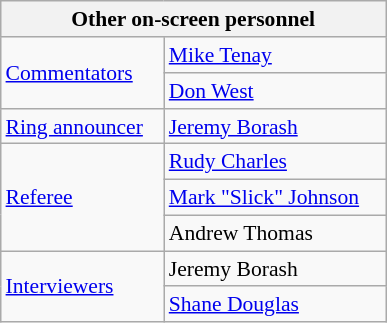<table align="right" class="wikitable" style="border:1px; font-size:90%; margin-left:1em;">
<tr>
<th colspan="2" width="250"><strong>Other on-screen personnel</strong></th>
</tr>
<tr>
<td rowspan=2><a href='#'>Commentators</a></td>
<td><a href='#'>Mike Tenay</a></td>
</tr>
<tr>
<td><a href='#'>Don West</a></td>
</tr>
<tr>
<td><a href='#'>Ring announcer</a></td>
<td><a href='#'>Jeremy Borash</a></td>
</tr>
<tr>
<td rowspan=3><a href='#'>Referee</a></td>
<td><a href='#'>Rudy Charles</a></td>
</tr>
<tr>
<td><a href='#'>Mark "Slick" Johnson</a></td>
</tr>
<tr>
<td>Andrew Thomas</td>
</tr>
<tr>
<td rowspan=2><a href='#'>Interviewers</a></td>
<td>Jeremy Borash</td>
</tr>
<tr>
<td><a href='#'>Shane Douglas</a></td>
</tr>
</table>
